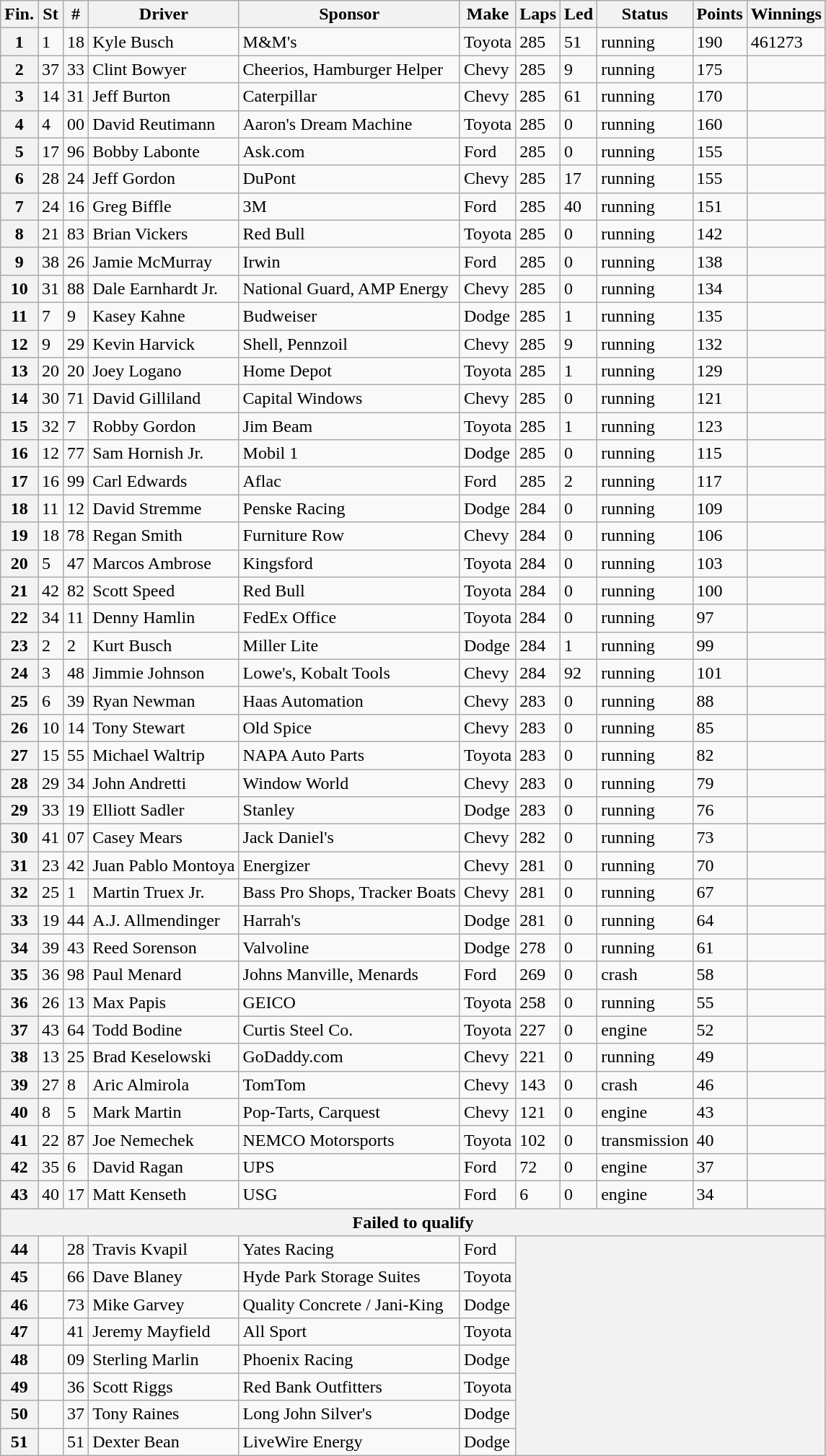<table class="wikitable sortable">
<tr>
<th>Fin.</th>
<th>St</th>
<th>#</th>
<th>Driver</th>
<th>Sponsor</th>
<th>Make</th>
<th>Laps</th>
<th>Led</th>
<th>Status</th>
<th>Points</th>
<th>Winnings</th>
</tr>
<tr>
<th>1</th>
<td>1</td>
<td>18</td>
<td>Kyle Busch</td>
<td>M&M's</td>
<td>Toyota</td>
<td>285</td>
<td>51</td>
<td>running</td>
<td>190</td>
<td>461273</td>
</tr>
<tr>
<th>2</th>
<td>37</td>
<td>33</td>
<td>Clint Bowyer</td>
<td>Cheerios, Hamburger Helper</td>
<td>Chevy</td>
<td>285</td>
<td>9</td>
<td>running</td>
<td>175</td>
<td></td>
</tr>
<tr>
<th>3</th>
<td>14</td>
<td>31</td>
<td>Jeff Burton</td>
<td>Caterpillar</td>
<td>Chevy</td>
<td>285</td>
<td>61</td>
<td>running</td>
<td>170</td>
<td></td>
</tr>
<tr>
<th>4</th>
<td>4</td>
<td>00</td>
<td>David Reutimann</td>
<td>Aaron's Dream Machine</td>
<td>Toyota</td>
<td>285</td>
<td>0</td>
<td>running</td>
<td>160</td>
<td></td>
</tr>
<tr>
<th>5</th>
<td>17</td>
<td>96</td>
<td>Bobby Labonte</td>
<td>Ask.com</td>
<td>Ford</td>
<td>285</td>
<td>0</td>
<td>running</td>
<td>155</td>
<td></td>
</tr>
<tr>
<th>6</th>
<td>28</td>
<td>24</td>
<td>Jeff Gordon</td>
<td>DuPont</td>
<td>Chevy</td>
<td>285</td>
<td>17</td>
<td>running</td>
<td>155</td>
<td></td>
</tr>
<tr>
<th>7</th>
<td>24</td>
<td>16</td>
<td>Greg Biffle</td>
<td>3M</td>
<td>Ford</td>
<td>285</td>
<td>40</td>
<td>running</td>
<td>151</td>
<td></td>
</tr>
<tr>
<th>8</th>
<td>21</td>
<td>83</td>
<td>Brian Vickers</td>
<td>Red Bull</td>
<td>Toyota</td>
<td>285</td>
<td>0</td>
<td>running</td>
<td>142</td>
<td></td>
</tr>
<tr>
<th>9</th>
<td>38</td>
<td>26</td>
<td>Jamie McMurray</td>
<td>Irwin</td>
<td>Ford</td>
<td>285</td>
<td>0</td>
<td>running</td>
<td>138</td>
<td></td>
</tr>
<tr>
<th>10</th>
<td>31</td>
<td>88</td>
<td>Dale Earnhardt Jr.</td>
<td>National Guard, AMP Energy</td>
<td>Chevy</td>
<td>285</td>
<td>0</td>
<td>running</td>
<td>134</td>
<td></td>
</tr>
<tr>
<th>11</th>
<td>7</td>
<td>9</td>
<td>Kasey Kahne</td>
<td>Budweiser</td>
<td>Dodge</td>
<td>285</td>
<td>1</td>
<td>running</td>
<td>135</td>
<td></td>
</tr>
<tr>
<th>12</th>
<td>9</td>
<td>29</td>
<td>Kevin Harvick</td>
<td>Shell, Pennzoil</td>
<td>Chevy</td>
<td>285</td>
<td>9</td>
<td>running</td>
<td>132</td>
<td></td>
</tr>
<tr>
<th>13</th>
<td>20</td>
<td>20</td>
<td>Joey Logano</td>
<td>Home Depot</td>
<td>Toyota</td>
<td>285</td>
<td>1</td>
<td>running</td>
<td>129</td>
<td></td>
</tr>
<tr>
<th>14</th>
<td>30</td>
<td>71</td>
<td>David Gilliland</td>
<td>Capital Windows</td>
<td>Chevy</td>
<td>285</td>
<td>0</td>
<td>running</td>
<td>121</td>
<td></td>
</tr>
<tr>
<th>15</th>
<td>32</td>
<td>7</td>
<td>Robby Gordon</td>
<td>Jim Beam</td>
<td>Toyota</td>
<td>285</td>
<td>1</td>
<td>running</td>
<td>123</td>
<td></td>
</tr>
<tr>
<th>16</th>
<td>12</td>
<td>77</td>
<td>Sam Hornish Jr.</td>
<td>Mobil 1</td>
<td>Dodge</td>
<td>285</td>
<td>0</td>
<td>running</td>
<td>115</td>
<td></td>
</tr>
<tr>
<th>17</th>
<td>16</td>
<td>99</td>
<td>Carl Edwards</td>
<td>Aflac</td>
<td>Ford</td>
<td>285</td>
<td>2</td>
<td>running</td>
<td>117</td>
<td></td>
</tr>
<tr>
<th>18</th>
<td>11</td>
<td>12</td>
<td>David Stremme</td>
<td>Penske Racing</td>
<td>Dodge</td>
<td>284</td>
<td>0</td>
<td>running</td>
<td>109</td>
<td></td>
</tr>
<tr>
<th>19</th>
<td>18</td>
<td>78</td>
<td>Regan Smith</td>
<td>Furniture Row</td>
<td>Chevy</td>
<td>284</td>
<td>0</td>
<td>running</td>
<td>106</td>
<td></td>
</tr>
<tr>
<th>20</th>
<td>5</td>
<td>47</td>
<td>Marcos Ambrose</td>
<td>Kingsford</td>
<td>Toyota</td>
<td>284</td>
<td>0</td>
<td>running</td>
<td>103</td>
<td></td>
</tr>
<tr>
<th>21</th>
<td>42</td>
<td>82</td>
<td>Scott Speed</td>
<td>Red Bull</td>
<td>Toyota</td>
<td>284</td>
<td>0</td>
<td>running</td>
<td>100</td>
<td></td>
</tr>
<tr>
<th>22</th>
<td>34</td>
<td>11</td>
<td>Denny Hamlin</td>
<td>FedEx Office</td>
<td>Toyota</td>
<td>284</td>
<td>0</td>
<td>running</td>
<td>97</td>
<td></td>
</tr>
<tr>
<th>23</th>
<td>2</td>
<td>2</td>
<td>Kurt Busch</td>
<td>Miller Lite</td>
<td>Dodge</td>
<td>284</td>
<td>1</td>
<td>running</td>
<td>99</td>
<td></td>
</tr>
<tr>
<th>24</th>
<td>3</td>
<td>48</td>
<td>Jimmie Johnson</td>
<td>Lowe's, Kobalt Tools</td>
<td>Chevy</td>
<td>284</td>
<td>92</td>
<td>running</td>
<td>101</td>
<td></td>
</tr>
<tr>
<th>25</th>
<td>6</td>
<td>39</td>
<td>Ryan Newman</td>
<td>Haas Automation</td>
<td>Chevy</td>
<td>283</td>
<td>0</td>
<td>running</td>
<td>88</td>
<td></td>
</tr>
<tr>
<th>26</th>
<td>10</td>
<td>14</td>
<td>Tony Stewart</td>
<td>Old Spice</td>
<td>Chevy</td>
<td>283</td>
<td>0</td>
<td>running</td>
<td>85</td>
<td></td>
</tr>
<tr>
<th>27</th>
<td>15</td>
<td>55</td>
<td>Michael Waltrip</td>
<td>NAPA Auto Parts</td>
<td>Toyota</td>
<td>283</td>
<td>0</td>
<td>running</td>
<td>82</td>
<td></td>
</tr>
<tr>
<th>28</th>
<td>29</td>
<td>34</td>
<td>John Andretti</td>
<td>Window World</td>
<td>Chevy</td>
<td>283</td>
<td>0</td>
<td>running</td>
<td>79</td>
<td></td>
</tr>
<tr>
<th>29</th>
<td>33</td>
<td>19</td>
<td>Elliott Sadler</td>
<td>Stanley</td>
<td>Dodge</td>
<td>283</td>
<td>0</td>
<td>running</td>
<td>76</td>
<td></td>
</tr>
<tr>
<th>30</th>
<td>41</td>
<td>07</td>
<td>Casey Mears</td>
<td>Jack Daniel's</td>
<td>Chevy</td>
<td>282</td>
<td>0</td>
<td>running</td>
<td>73</td>
<td></td>
</tr>
<tr>
<th>31</th>
<td>23</td>
<td>42</td>
<td>Juan Pablo Montoya</td>
<td>Energizer</td>
<td>Chevy</td>
<td>281</td>
<td>0</td>
<td>running</td>
<td>70</td>
<td></td>
</tr>
<tr>
<th>32</th>
<td>25</td>
<td>1</td>
<td>Martin Truex Jr.</td>
<td>Bass Pro Shops, Tracker Boats</td>
<td>Chevy</td>
<td>281</td>
<td>0</td>
<td>running</td>
<td>67</td>
<td></td>
</tr>
<tr>
<th>33</th>
<td>19</td>
<td>44</td>
<td>A.J. Allmendinger</td>
<td>Harrah's</td>
<td>Dodge</td>
<td>281</td>
<td>0</td>
<td>running</td>
<td>64</td>
<td></td>
</tr>
<tr>
<th>34</th>
<td>39</td>
<td>43</td>
<td>Reed Sorenson</td>
<td>Valvoline</td>
<td>Dodge</td>
<td>278</td>
<td>0</td>
<td>running</td>
<td>61</td>
<td></td>
</tr>
<tr>
<th>35</th>
<td>36</td>
<td>98</td>
<td>Paul Menard</td>
<td>Johns Manville, Menards</td>
<td>Ford</td>
<td>269</td>
<td>0</td>
<td>crash</td>
<td>58</td>
<td></td>
</tr>
<tr>
<th>36</th>
<td>26</td>
<td>13</td>
<td>Max Papis</td>
<td>GEICO</td>
<td>Toyota</td>
<td>258</td>
<td>0</td>
<td>running</td>
<td>55</td>
<td></td>
</tr>
<tr>
<th>37</th>
<td>43</td>
<td>64</td>
<td>Todd Bodine</td>
<td>Curtis Steel Co.</td>
<td>Toyota</td>
<td>227</td>
<td>0</td>
<td>engine</td>
<td>52</td>
<td></td>
</tr>
<tr>
<th>38</th>
<td>13</td>
<td>25</td>
<td>Brad Keselowski</td>
<td>GoDaddy.com</td>
<td>Chevy</td>
<td>221</td>
<td>0</td>
<td>running</td>
<td>49</td>
<td></td>
</tr>
<tr>
<th>39</th>
<td>27</td>
<td>8</td>
<td>Aric Almirola</td>
<td>TomTom</td>
<td>Chevy</td>
<td>143</td>
<td>0</td>
<td>crash</td>
<td>46</td>
<td></td>
</tr>
<tr>
<th>40</th>
<td>8</td>
<td>5</td>
<td>Mark Martin</td>
<td>Pop-Tarts, Carquest</td>
<td>Chevy</td>
<td>121</td>
<td>0</td>
<td>engine</td>
<td>43</td>
<td></td>
</tr>
<tr>
<th>41</th>
<td>22</td>
<td>87</td>
<td>Joe Nemechek</td>
<td>NEMCO Motorsports</td>
<td>Toyota</td>
<td>102</td>
<td>0</td>
<td>transmission</td>
<td>40</td>
<td></td>
</tr>
<tr>
<th>42</th>
<td>35</td>
<td>6</td>
<td>David Ragan</td>
<td>UPS</td>
<td>Ford</td>
<td>72</td>
<td>0</td>
<td>engine</td>
<td>37</td>
<td></td>
</tr>
<tr>
<th>43</th>
<td>40</td>
<td>17</td>
<td>Matt Kenseth</td>
<td>USG</td>
<td>Ford</td>
<td>6</td>
<td>0</td>
<td>engine</td>
<td>34</td>
<td></td>
</tr>
<tr>
<th colspan="11">Failed to qualify</th>
</tr>
<tr>
<th>44</th>
<td></td>
<td>28</td>
<td>Travis Kvapil</td>
<td>Yates Racing</td>
<td>Ford</td>
<th colspan="5" rowspan="8"></th>
</tr>
<tr>
<th>45</th>
<td></td>
<td>66</td>
<td>Dave Blaney</td>
<td>Hyde Park Storage Suites</td>
<td>Toyota</td>
</tr>
<tr>
<th>46</th>
<td></td>
<td>73</td>
<td>Mike Garvey</td>
<td>Quality Concrete / Jani-King</td>
<td>Dodge</td>
</tr>
<tr>
<th>47</th>
<td></td>
<td>41</td>
<td>Jeremy Mayfield</td>
<td>All Sport</td>
<td>Toyota</td>
</tr>
<tr>
<th>48</th>
<td></td>
<td>09</td>
<td>Sterling Marlin</td>
<td>Phoenix Racing</td>
<td>Dodge</td>
</tr>
<tr>
<th>49</th>
<td></td>
<td>36</td>
<td>Scott Riggs</td>
<td>Red Bank Outfitters</td>
<td>Toyota</td>
</tr>
<tr>
<th>50</th>
<td></td>
<td>37</td>
<td>Tony Raines</td>
<td>Long John Silver's</td>
<td>Dodge</td>
</tr>
<tr>
<th>51</th>
<td></td>
<td>51</td>
<td>Dexter Bean</td>
<td>LiveWire Energy</td>
<td>Dodge</td>
</tr>
</table>
